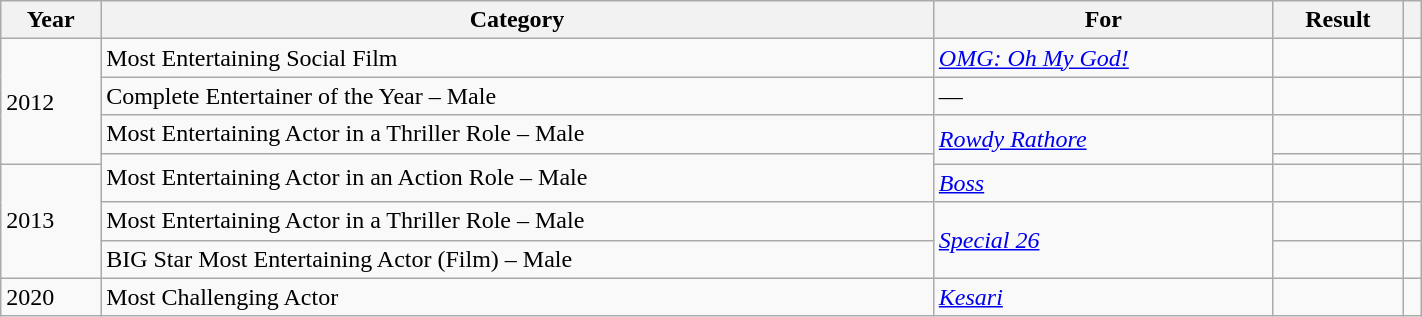<table class="wikitable sortable plainrowheaders" width=75%>
<tr>
<th scope="col">Year</th>
<th scope="col">Category</th>
<th scope="col">For</th>
<th scope="col">Result</th>
<th scope="col" class="unsortable"></th>
</tr>
<tr>
<td rowspan="4">2012</td>
<td>Most Entertaining Social Film</td>
<td><em><a href='#'>OMG: Oh My God!</a></em></td>
<td></td>
<td style="text-align:center;"></td>
</tr>
<tr>
<td>Complete Entertainer of the Year – Male</td>
<td>—</td>
<td></td>
<td style="text-align:center;"></td>
</tr>
<tr>
<td>Most Entertaining Actor in a Thriller Role – Male</td>
<td rowspan="2"><em><a href='#'>Rowdy Rathore</a></em></td>
<td></td>
<td style="text-align:center;"></td>
</tr>
<tr>
<td rowspan="2">Most Entertaining Actor in an Action Role – Male</td>
<td></td>
<td style="text-align:center;"></td>
</tr>
<tr>
<td rowspan="3">2013</td>
<td><em><a href='#'>Boss</a></em></td>
<td></td>
<td style="text-align:center;"></td>
</tr>
<tr>
<td>Most Entertaining Actor in a Thriller Role – Male</td>
<td rowspan="2"><em><a href='#'>Special 26</a></em></td>
<td></td>
<td style="text-align:center;"></td>
</tr>
<tr>
<td>BIG Star Most Entertaining Actor (Film) – Male</td>
<td></td>
<td style="text-align:center;"></td>
</tr>
<tr>
<td>2020</td>
<td>Most Challenging Actor</td>
<td><em><a href='#'>Kesari</a></em></td>
<td></td>
<td style="text-align:center;"></td>
</tr>
</table>
